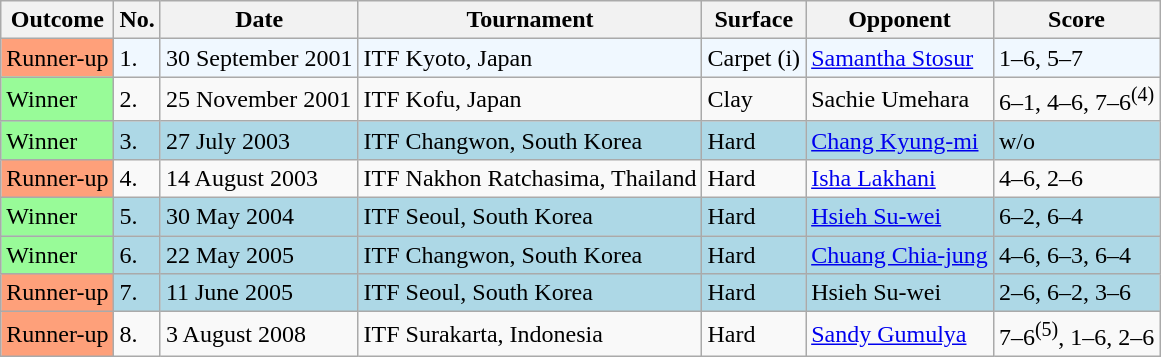<table class="sortable wikitable">
<tr>
<th>Outcome</th>
<th>No.</th>
<th>Date</th>
<th>Tournament</th>
<th>Surface</th>
<th>Opponent</th>
<th class="unsortable">Score</th>
</tr>
<tr style="background:#f0f8ff;">
<td bgcolor="FFA07A">Runner-up</td>
<td>1.</td>
<td>30 September 2001</td>
<td>ITF Kyoto, Japan</td>
<td>Carpet (i)</td>
<td> <a href='#'>Samantha Stosur</a></td>
<td>1–6, 5–7</td>
</tr>
<tr>
<td bgcolor=#98fb98>Winner</td>
<td>2.</td>
<td>25 November 2001</td>
<td>ITF Kofu, Japan</td>
<td>Clay</td>
<td> Sachie Umehara</td>
<td>6–1, 4–6, 7–6<sup>(4)</sup></td>
</tr>
<tr bgcolor="lightblue">
<td bgcolor=#98fb98>Winner</td>
<td>3.</td>
<td>27 July 2003</td>
<td>ITF Changwon, South Korea</td>
<td>Hard</td>
<td> <a href='#'>Chang Kyung-mi</a></td>
<td>w/o</td>
</tr>
<tr>
<td bgcolor=FEA07A>Runner-up</td>
<td>4.</td>
<td>14 August 2003</td>
<td>ITF Nakhon Ratchasima, Thailand</td>
<td>Hard</td>
<td> <a href='#'>Isha Lakhani</a></td>
<td>4–6, 2–6</td>
</tr>
<tr bgcolor="lightblue">
<td bgcolor=#98fb98>Winner</td>
<td>5.</td>
<td>30 May 2004</td>
<td>ITF Seoul, South Korea</td>
<td>Hard</td>
<td> <a href='#'>Hsieh Su-wei</a></td>
<td>6–2, 6–4</td>
</tr>
<tr bgcolor="lightblue">
<td bgcolor=#98fb98>Winner</td>
<td>6.</td>
<td>22 May 2005</td>
<td>ITF Changwon, South Korea</td>
<td>Hard</td>
<td> <a href='#'>Chuang Chia-jung</a></td>
<td>4–6, 6–3, 6–4</td>
</tr>
<tr bgcolor="lightblue">
<td bgcolor=FEA07A>Runner-up</td>
<td>7.</td>
<td>11 June 2005</td>
<td>ITF Seoul, South Korea</td>
<td>Hard</td>
<td> Hsieh Su-wei</td>
<td>2–6, 6–2, 3–6</td>
</tr>
<tr>
<td bgcolor=FEA07A>Runner-up</td>
<td>8.</td>
<td>3 August 2008</td>
<td>ITF Surakarta, Indonesia</td>
<td>Hard</td>
<td> <a href='#'>Sandy Gumulya</a></td>
<td>7–6<sup>(5)</sup>, 1–6, 2–6</td>
</tr>
</table>
